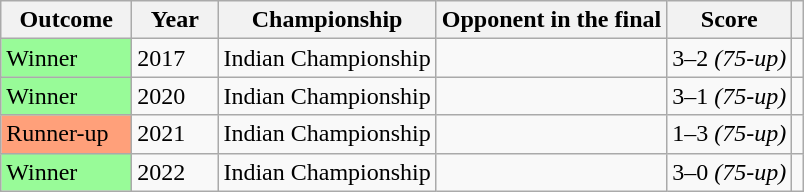<table class="wikitable sortable">
<tr>
<th scope="col" style="width:80px;">Outcome</th>
<th scope="col" style="width:50px;">Year</th>
<th scope="col">Championship</th>
<th scope="col">Opponent in the final</th>
<th scope="col">Score</th>
<th class=unsortable scope="col"></th>
</tr>
<tr>
<td style="background:#98FB98">Winner</td>
<td>2017</td>
<td>Indian Championship</td>
<td></td>
<td align="center">3–2 <em>(75-up)</em></td>
<td align="center"></td>
</tr>
<tr>
<td style="background:#98FB98">Winner</td>
<td>2020</td>
<td>Indian Championship</td>
<td></td>
<td align="center">3–1 <em>(75-up)</em></td>
<td align="center"></td>
</tr>
<tr>
<td style="background:#ffa07a;">Runner-up</td>
<td>2021</td>
<td>Indian Championship</td>
<td></td>
<td align="center">1–3 <em>(75-up)</em></td>
<td align="center"></td>
</tr>
<tr>
<td style="background:#98FB98">Winner</td>
<td>2022</td>
<td>Indian Championship</td>
<td></td>
<td align="center">3–0 <em>(75-up)</em></td>
<td align="center"></td>
</tr>
</table>
